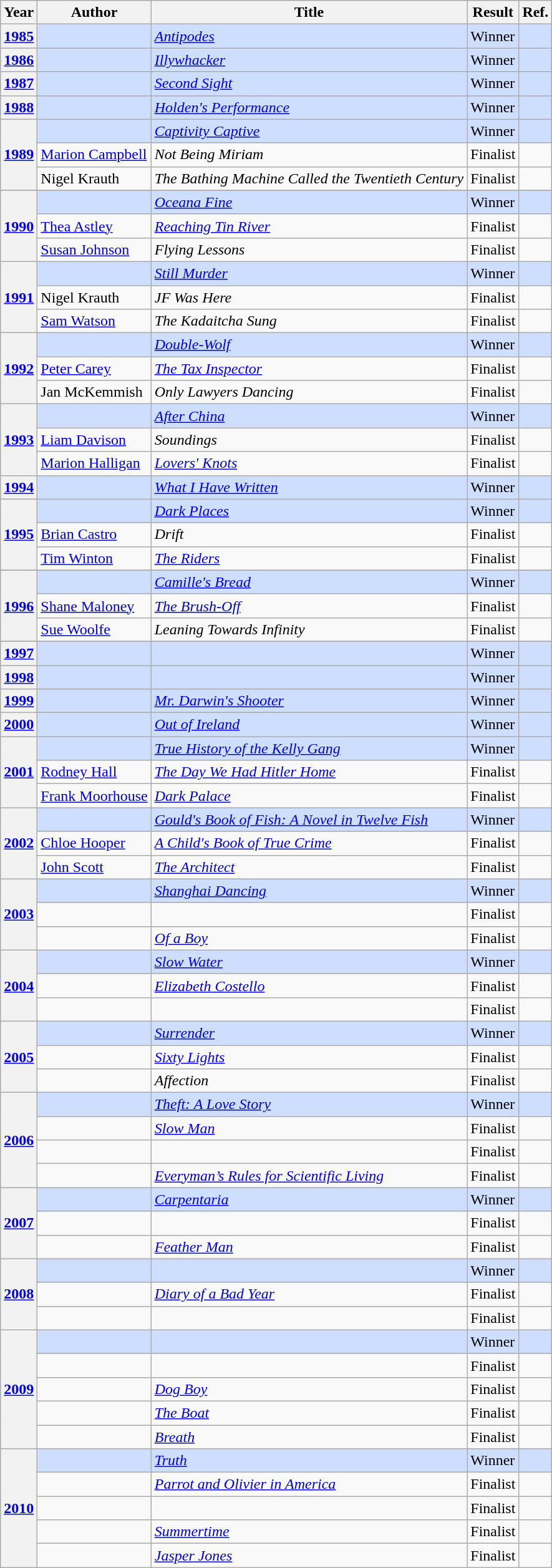<table class="wikitable sortable mw-collapsible">
<tr>
<th>Year</th>
<th>Author</th>
<th>Title</th>
<th>Result</th>
<th>Ref.</th>
</tr>
<tr style=background:#cddeff>
<th><a href='#'>1985</a></th>
<td></td>
<td><em><a href='#'>Antipodes</a></em></td>
<td>Winner</td>
<td></td>
</tr>
<tr style=background:#cddeff>
<th><a href='#'>1986</a></th>
<td></td>
<td><em><a href='#'>Illywhacker</a></em></td>
<td>Winner</td>
<td></td>
</tr>
<tr style=background:#cddeff>
<th><a href='#'>1987</a></th>
<td></td>
<td><em><a href='#'>Second Sight</a></em></td>
<td>Winner</td>
<td></td>
</tr>
<tr style=background:#cddeff>
<th><a href='#'>1988</a></th>
<td></td>
<td><em><a href='#'>Holden's Performance</a></em></td>
<td>Winner</td>
<td></td>
</tr>
<tr style=background:#cddeff>
<th rowspan="3"><a href='#'>1989</a></th>
<td></td>
<td><em><a href='#'>Captivity Captive</a></em></td>
<td>Winner</td>
<td></td>
</tr>
<tr>
<td><a href='#'>Marion Campbell</a></td>
<td><em>Not Being Miriam</em></td>
<td>Finalist</td>
<td></td>
</tr>
<tr>
<td>Nigel Krauth</td>
<td><em>The Bathing Machine Called the Twentieth Century</em></td>
<td>Finalist</td>
<td></td>
</tr>
<tr>
</tr>
<tr style=background:#cddeff>
<th rowspan="3"><a href='#'>1990</a></th>
<td></td>
<td><em><a href='#'>Oceana Fine</a></em></td>
<td>Winner</td>
<td></td>
</tr>
<tr>
<td><a href='#'>Thea Astley</a></td>
<td><em><a href='#'>Reaching Tin River</a></em></td>
<td>Finalist</td>
<td></td>
</tr>
<tr>
<td><a href='#'>Susan Johnson</a></td>
<td><em>Flying Lessons</em></td>
<td>Finalist</td>
<td></td>
</tr>
<tr style=background:#cddeff>
<th rowspan="3"><a href='#'>1991</a></th>
<td></td>
<td><em><a href='#'>Still Murder</a></em></td>
<td>Winner</td>
<td></td>
</tr>
<tr>
<td>Nigel Krauth</td>
<td><em>JF Was Here</em></td>
<td>Finalist</td>
<td></td>
</tr>
<tr>
<td><a href='#'>Sam Watson</a></td>
<td><em>The Kadaitcha Sung</em></td>
<td>Finalist</td>
<td></td>
</tr>
<tr style=background:#cddeff>
<th rowspan="3"><a href='#'>1992</a></th>
<td></td>
<td><em><a href='#'>Double-Wolf</a></em></td>
<td>Winner</td>
<td></td>
</tr>
<tr>
<td><a href='#'>Peter Carey</a></td>
<td><em><a href='#'>The Tax Inspector</a></em></td>
<td>Finalist</td>
<td></td>
</tr>
<tr>
<td>Jan McKemmish</td>
<td><em>Only Lawyers Dancing</em></td>
<td>Finalist</td>
<td></td>
</tr>
<tr style=background:#cddeff>
<th rowspan="3"><a href='#'>1993</a></th>
<td></td>
<td><em><a href='#'>After China</a></em></td>
<td>Winner</td>
<td></td>
</tr>
<tr>
<td><a href='#'>Liam Davison</a></td>
<td><em>Soundings</em></td>
<td>Finalist</td>
<td></td>
</tr>
<tr>
<td><a href='#'>Marion Halligan</a></td>
<td><em><a href='#'>Lovers' Knots</a></em></td>
<td>Finalist</td>
<td></td>
</tr>
<tr style=background:#cddeff>
<th><a href='#'>1994</a></th>
<td></td>
<td><em><a href='#'>What I Have Written</a></em></td>
<td>Winner</td>
<td></td>
</tr>
<tr style=background:#cddeff>
<th rowspan="3"><a href='#'>1995</a></th>
<td></td>
<td><em><a href='#'>Dark Places</a></em></td>
<td>Winner</td>
<td></td>
</tr>
<tr>
<td><a href='#'>Brian Castro</a></td>
<td><em>Drift</em></td>
<td>Finalist</td>
<td></td>
</tr>
<tr>
<td><a href='#'>Tim Winton</a></td>
<td><em><a href='#'>The Riders</a></em></td>
<td>Finalist</td>
<td></td>
</tr>
<tr>
</tr>
<tr style=background:#cddeff>
<th rowspan="3"><a href='#'>1996</a></th>
<td></td>
<td><em><a href='#'>Camille's Bread</a></em></td>
<td>Winner</td>
<td></td>
</tr>
<tr>
<td><a href='#'>Shane Maloney</a></td>
<td><em><a href='#'>The Brush-Off</a></em></td>
<td>Finalist</td>
<td></td>
</tr>
<tr>
<td><a href='#'>Sue Woolfe</a></td>
<td><em>Leaning Towards Infinity</em></td>
<td>Finalist</td>
<td></td>
</tr>
<tr>
</tr>
<tr style=background:#cddeff>
<th><a href='#'>1997</a></th>
<td></td>
<td><em></em></td>
<td>Winner</td>
<td></td>
</tr>
<tr style=background:#cddeff>
<th><a href='#'>1998</a></th>
<td></td>
<td><em></em></td>
<td>Winner</td>
<td></td>
</tr>
<tr style=background:#cddeff>
<th><a href='#'>1999</a></th>
<td></td>
<td><em><a href='#'>Mr. Darwin's Shooter</a></em></td>
<td>Winner</td>
<td></td>
</tr>
<tr style=background:#cddeff>
<th><a href='#'>2000</a></th>
<td></td>
<td><em><a href='#'>Out of Ireland</a></em></td>
<td>Winner</td>
<td></td>
</tr>
<tr style=background:#cddeff>
<th rowspan="3"><a href='#'>2001</a></th>
<td></td>
<td><em><a href='#'>True History of the Kelly Gang</a></em></td>
<td>Winner</td>
<td></td>
</tr>
<tr>
<td><a href='#'>Rodney Hall</a></td>
<td><em><a href='#'>The Day We Had Hitler Home</a></em></td>
<td>Finalist</td>
<td></td>
</tr>
<tr>
<td><a href='#'>Frank Moorhouse</a></td>
<td><em><a href='#'>Dark Palace</a></em></td>
<td>Finalist</td>
<td></td>
</tr>
<tr style=background:#cddeff>
<th rowspan="3"><a href='#'>2002</a></th>
<td></td>
<td><em><a href='#'>Gould's Book of Fish: A Novel in Twelve Fish</a></em></td>
<td>Winner</td>
<td></td>
</tr>
<tr>
<td><a href='#'>Chloe Hooper</a></td>
<td><em><a href='#'>A Child's Book of True Crime</a></em></td>
<td>Finalist</td>
<td></td>
</tr>
<tr>
<td><a href='#'>John Scott</a></td>
<td><em><a href='#'>The Architect</a></em></td>
<td>Finalist</td>
<td></td>
</tr>
<tr style=background:#cddeff>
<th rowspan="3"><a href='#'>2003</a></th>
<td></td>
<td><em><a href='#'>Shanghai Dancing</a></em></td>
<td>Winner</td>
<td></td>
</tr>
<tr>
<td></td>
<td><em></em></td>
<td>Finalist</td>
<td></td>
</tr>
<tr>
<td></td>
<td><em><a href='#'>Of a Boy</a></em></td>
<td>Finalist</td>
<td></td>
</tr>
<tr style="background:#cddeff">
<th rowspan="3"><a href='#'>2004</a></th>
<td></td>
<td><em><a href='#'>Slow Water</a></em></td>
<td>Winner</td>
<td></td>
</tr>
<tr>
<td></td>
<td><em><a href='#'>Elizabeth Costello</a></em></td>
<td>Finalist</td>
<td></td>
</tr>
<tr>
<td></td>
<td><em></em></td>
<td>Finalist</td>
<td></td>
</tr>
<tr style="background:#cddeff">
<th rowspan="3"><a href='#'>2005</a></th>
<td></td>
<td><em><a href='#'>Surrender</a></em></td>
<td>Winner</td>
<td></td>
</tr>
<tr>
<td></td>
<td><em><a href='#'>Sixty Lights</a></em></td>
<td>Finalist</td>
<td></td>
</tr>
<tr>
<td></td>
<td><em>Affection</em></td>
<td>Finalist</td>
<td></td>
</tr>
<tr style="background:#cddeff">
<th rowspan="4"><a href='#'>2006</a></th>
<td></td>
<td><em><a href='#'>Theft: A Love Story</a></em></td>
<td>Winner</td>
<td></td>
</tr>
<tr>
<td></td>
<td><em><a href='#'>Slow Man</a></em></td>
<td>Finalist</td>
<td></td>
</tr>
<tr>
<td></td>
<td><em></em></td>
<td>Finalist</td>
<td></td>
</tr>
<tr>
<td></td>
<td><em><a href='#'>Everyman’s Rules for Scientific Living</a></em></td>
<td>Finalist</td>
<td></td>
</tr>
<tr style=background:#cddeff>
<th rowspan="3"><a href='#'>2007</a></th>
<td></td>
<td><em><a href='#'>Carpentaria</a></em></td>
<td>Winner</td>
<td></td>
</tr>
<tr>
<td></td>
<td><em></em></td>
<td>Finalist</td>
<td></td>
</tr>
<tr>
<td></td>
<td><em><a href='#'>Feather Man</a></em></td>
<td>Finalist</td>
<td></td>
</tr>
<tr style="background:#cddeff">
<th rowspan="3"><a href='#'>2008</a></th>
<td></td>
<td><em></em></td>
<td>Winner</td>
<td></td>
</tr>
<tr>
<td></td>
<td><em><a href='#'>Diary of a Bad Year</a></em></td>
<td>Finalist</td>
<td></td>
</tr>
<tr>
<td></td>
<td><em></em></td>
<td>Finalist</td>
<td></td>
</tr>
<tr style="background:#cddeff">
<th rowspan="5"><a href='#'>2009</a></th>
<td></td>
<td><em></em></td>
<td>Winner</td>
<td></td>
</tr>
<tr>
<td></td>
<td><em></em></td>
<td>Finalist</td>
<td></td>
</tr>
<tr>
<td></td>
<td><em><a href='#'>Dog Boy</a></em></td>
<td>Finalist</td>
<td></td>
</tr>
<tr>
<td></td>
<td><em><a href='#'>The Boat</a></em></td>
<td>Finalist</td>
<td></td>
</tr>
<tr>
<td></td>
<td><em><a href='#'>Breath</a></em></td>
<td>Finalist</td>
<td></td>
</tr>
<tr style="background:#cddeff">
<th rowspan="5"><a href='#'>2010</a></th>
<td></td>
<td><em><a href='#'>Truth</a></em></td>
<td>Winner</td>
<td></td>
</tr>
<tr>
<td></td>
<td><em><a href='#'>Parrot and Olivier in America</a></em></td>
<td>Finalist</td>
<td></td>
</tr>
<tr>
<td></td>
<td><em></em></td>
<td>Finalist</td>
<td></td>
</tr>
<tr>
<td></td>
<td><em><a href='#'>Summertime</a></em></td>
<td>Finalist</td>
<td></td>
</tr>
<tr>
<td></td>
<td><em><a href='#'>Jasper Jones</a></em></td>
<td>Finalist</td>
<td></td>
</tr>
</table>
